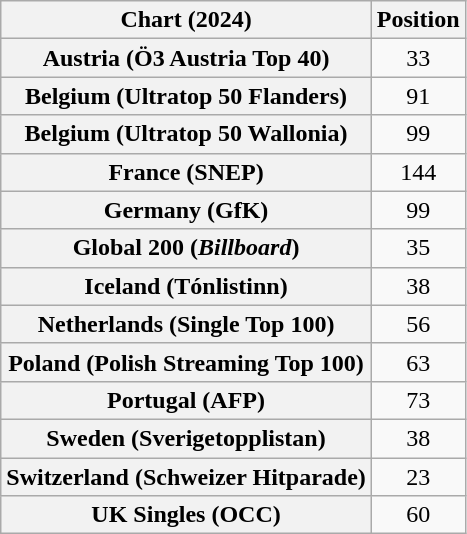<table class="wikitable sortable plainrowheaders" style="text-align:center">
<tr>
<th scope="col">Chart (2024)</th>
<th scope="col">Position</th>
</tr>
<tr>
<th scope="row">Austria (Ö3 Austria Top 40)</th>
<td>33</td>
</tr>
<tr>
<th scope="row">Belgium (Ultratop 50 Flanders)</th>
<td>91</td>
</tr>
<tr>
<th scope="row">Belgium (Ultratop 50 Wallonia)</th>
<td>99</td>
</tr>
<tr>
<th scope="row">France (SNEP)</th>
<td>144</td>
</tr>
<tr>
<th scope="row">Germany (GfK)</th>
<td>99</td>
</tr>
<tr>
<th scope="row">Global 200 (<em>Billboard</em>)</th>
<td>35</td>
</tr>
<tr>
<th scope="row">Iceland (Tónlistinn)</th>
<td>38</td>
</tr>
<tr>
<th scope="row">Netherlands (Single Top 100)</th>
<td>56</td>
</tr>
<tr>
<th scope="row">Poland (Polish Streaming Top 100)</th>
<td>63</td>
</tr>
<tr>
<th scope="row">Portugal (AFP)</th>
<td>73</td>
</tr>
<tr>
<th scope="row">Sweden (Sverigetopplistan)</th>
<td>38</td>
</tr>
<tr>
<th scope="row">Switzerland (Schweizer Hitparade)</th>
<td>23</td>
</tr>
<tr>
<th scope="row">UK Singles (OCC)</th>
<td>60</td>
</tr>
</table>
